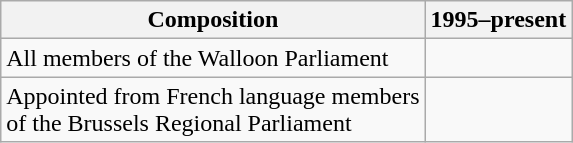<table class="wikitable">
<tr>
<th>Composition</th>
<th>1995–present</th>
</tr>
<tr>
<td>All members of the Walloon Parliament</td>
<td></td>
</tr>
<tr>
<td>Appointed from French language members<br>of the Brussels Regional Parliament</td>
<td></td>
</tr>
</table>
